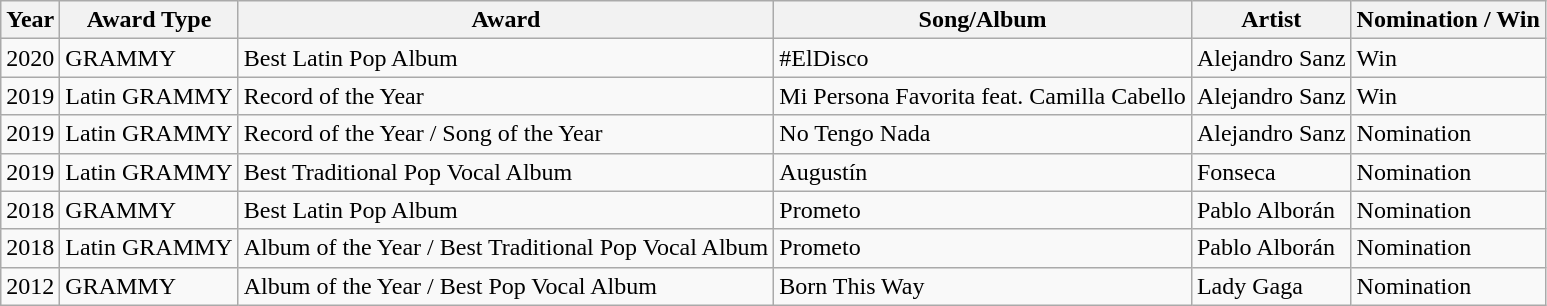<table class="wikitable">
<tr>
<th>Year</th>
<th>Award Type</th>
<th>Award</th>
<th>Song/Album</th>
<th>Artist</th>
<th>Nomination / Win</th>
</tr>
<tr>
<td>2020</td>
<td>GRAMMY</td>
<td>Best Latin Pop Album</td>
<td>#ElDisco</td>
<td>Alejandro Sanz</td>
<td>Win</td>
</tr>
<tr>
<td>2019</td>
<td>Latin GRAMMY</td>
<td>Record of the Year</td>
<td>Mi Persona Favorita feat. Camilla Cabello</td>
<td>Alejandro Sanz</td>
<td>Win</td>
</tr>
<tr>
<td>2019</td>
<td>Latin GRAMMY</td>
<td>Record of the Year / Song of the Year</td>
<td>No Tengo Nada</td>
<td>Alejandro Sanz</td>
<td>Nomination</td>
</tr>
<tr>
<td>2019</td>
<td>Latin GRAMMY</td>
<td>Best Traditional Pop Vocal Album</td>
<td>Augustín</td>
<td>Fonseca</td>
<td>Nomination</td>
</tr>
<tr>
<td>2018</td>
<td>GRAMMY</td>
<td>Best Latin Pop Album</td>
<td>Prometo</td>
<td>Pablo Alborán</td>
<td>Nomination</td>
</tr>
<tr>
<td>2018</td>
<td>Latin GRAMMY</td>
<td>Album of the Year / Best Traditional Pop Vocal Album</td>
<td>Prometo</td>
<td>Pablo Alborán</td>
<td>Nomination</td>
</tr>
<tr>
<td>2012</td>
<td>GRAMMY</td>
<td>Album of the Year / Best Pop Vocal Album</td>
<td>Born This Way</td>
<td>Lady Gaga</td>
<td>Nomination</td>
</tr>
</table>
